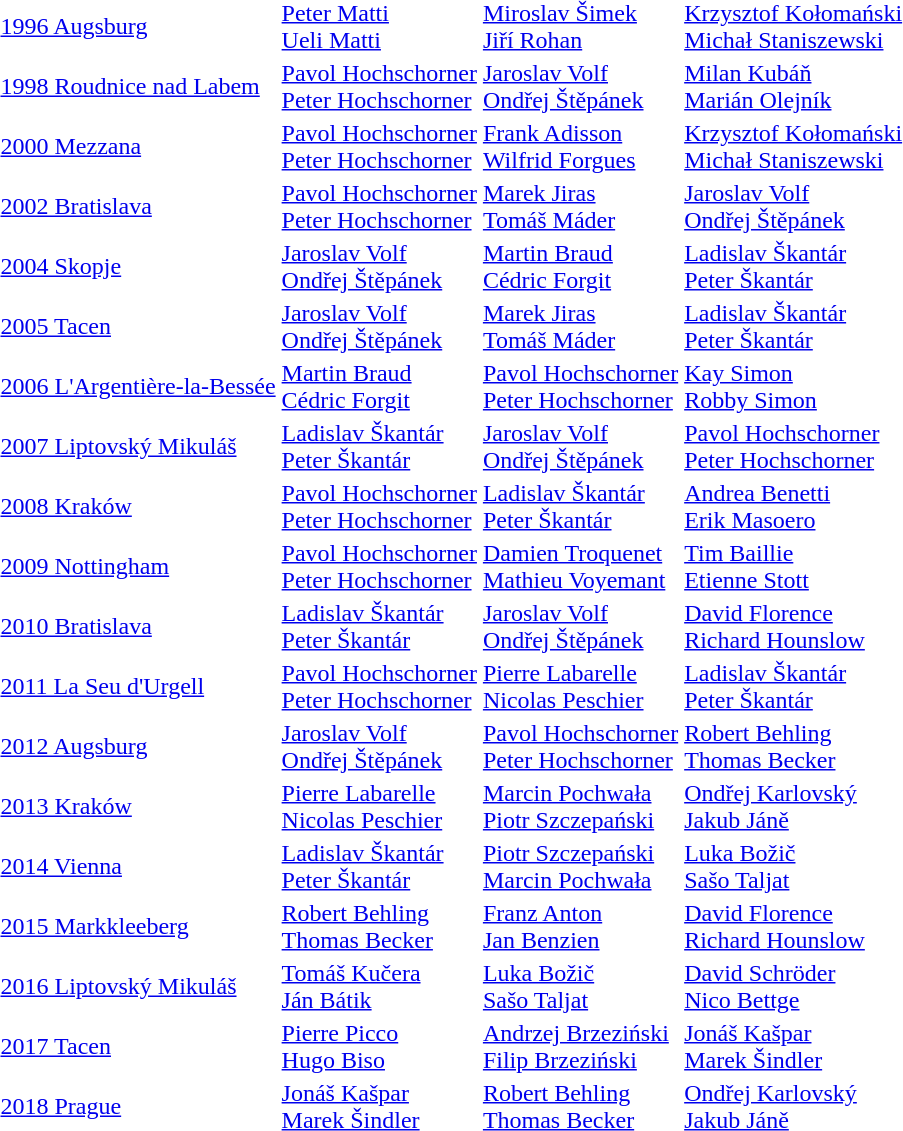<table>
<tr>
<td><a href='#'>1996 Augsburg</a></td>
<td><a href='#'>Peter Matti</a><br><a href='#'>Ueli Matti</a><br></td>
<td><a href='#'>Miroslav Šimek</a><br><a href='#'>Jiří Rohan</a><br></td>
<td><a href='#'>Krzysztof Kołomański</a><br><a href='#'>Michał Staniszewski</a><br></td>
</tr>
<tr>
<td><a href='#'>1998 Roudnice nad Labem</a></td>
<td><a href='#'>Pavol Hochschorner</a><br><a href='#'>Peter Hochschorner</a><br></td>
<td><a href='#'>Jaroslav Volf</a><br><a href='#'>Ondřej Štěpánek</a><br></td>
<td><a href='#'>Milan Kubáň</a><br><a href='#'>Marián Olejník</a><br></td>
</tr>
<tr>
<td><a href='#'>2000 Mezzana</a></td>
<td><a href='#'>Pavol Hochschorner</a><br><a href='#'>Peter Hochschorner</a><br></td>
<td><a href='#'>Frank Adisson</a><br><a href='#'>Wilfrid Forgues</a><br></td>
<td><a href='#'>Krzysztof Kołomański</a><br><a href='#'>Michał Staniszewski</a><br></td>
</tr>
<tr>
<td><a href='#'>2002 Bratislava</a></td>
<td><a href='#'>Pavol Hochschorner</a><br><a href='#'>Peter Hochschorner</a><br></td>
<td><a href='#'>Marek Jiras</a><br><a href='#'>Tomáš Máder</a><br></td>
<td><a href='#'>Jaroslav Volf</a><br><a href='#'>Ondřej Štěpánek</a><br></td>
</tr>
<tr>
<td><a href='#'>2004 Skopje</a></td>
<td><a href='#'>Jaroslav Volf</a><br><a href='#'>Ondřej Štěpánek</a><br></td>
<td><a href='#'>Martin Braud</a><br><a href='#'>Cédric Forgit</a><br></td>
<td><a href='#'>Ladislav Škantár</a><br><a href='#'>Peter Škantár</a><br></td>
</tr>
<tr>
<td><a href='#'>2005 Tacen</a></td>
<td><a href='#'>Jaroslav Volf</a><br><a href='#'>Ondřej Štěpánek</a><br></td>
<td><a href='#'>Marek Jiras</a><br><a href='#'>Tomáš Máder</a><br></td>
<td><a href='#'>Ladislav Škantár</a><br><a href='#'>Peter Škantár</a><br></td>
</tr>
<tr>
<td><a href='#'>2006 L'Argentière-la-Bessée</a></td>
<td><a href='#'>Martin Braud</a><br><a href='#'>Cédric Forgit</a><br></td>
<td><a href='#'>Pavol Hochschorner</a><br><a href='#'>Peter Hochschorner</a><br></td>
<td><a href='#'>Kay Simon</a><br><a href='#'>Robby Simon</a><br></td>
</tr>
<tr>
<td><a href='#'>2007 Liptovský Mikuláš</a></td>
<td><a href='#'>Ladislav Škantár</a><br><a href='#'>Peter Škantár</a><br></td>
<td><a href='#'>Jaroslav Volf</a><br><a href='#'>Ondřej Štěpánek</a><br></td>
<td><a href='#'>Pavol Hochschorner</a><br><a href='#'>Peter Hochschorner</a><br></td>
</tr>
<tr>
<td><a href='#'>2008 Kraków</a></td>
<td><a href='#'>Pavol Hochschorner</a><br><a href='#'>Peter Hochschorner</a><br></td>
<td><a href='#'>Ladislav Škantár</a><br><a href='#'>Peter Škantár</a><br></td>
<td><a href='#'>Andrea Benetti</a><br><a href='#'>Erik Masoero</a><br></td>
</tr>
<tr>
<td><a href='#'>2009 Nottingham</a></td>
<td><a href='#'>Pavol Hochschorner</a><br><a href='#'>Peter Hochschorner</a><br></td>
<td><a href='#'>Damien Troquenet</a><br><a href='#'>Mathieu Voyemant</a><br></td>
<td><a href='#'>Tim Baillie</a><br><a href='#'>Etienne Stott</a><br></td>
</tr>
<tr>
<td><a href='#'>2010 Bratislava</a></td>
<td><a href='#'>Ladislav Škantár</a><br><a href='#'>Peter Škantár</a><br></td>
<td><a href='#'>Jaroslav Volf</a><br><a href='#'>Ondřej Štěpánek</a><br></td>
<td><a href='#'>David Florence</a><br><a href='#'>Richard Hounslow</a><br></td>
</tr>
<tr>
<td><a href='#'>2011 La Seu d'Urgell</a></td>
<td><a href='#'>Pavol Hochschorner</a><br><a href='#'>Peter Hochschorner</a><br></td>
<td><a href='#'>Pierre Labarelle</a><br><a href='#'>Nicolas Peschier</a><br></td>
<td><a href='#'>Ladislav Škantár</a><br><a href='#'>Peter Škantár</a><br></td>
</tr>
<tr>
<td><a href='#'>2012 Augsburg</a></td>
<td><a href='#'>Jaroslav Volf</a><br><a href='#'>Ondřej Štěpánek</a><br></td>
<td><a href='#'>Pavol Hochschorner</a><br><a href='#'>Peter Hochschorner</a><br></td>
<td><a href='#'>Robert Behling</a><br><a href='#'>Thomas Becker</a><br></td>
</tr>
<tr>
<td><a href='#'>2013 Kraków</a></td>
<td><a href='#'>Pierre Labarelle</a><br><a href='#'>Nicolas Peschier</a><br></td>
<td><a href='#'>Marcin Pochwała</a><br><a href='#'>Piotr Szczepański</a><br></td>
<td><a href='#'>Ondřej Karlovský</a><br><a href='#'>Jakub Jáně</a><br></td>
</tr>
<tr>
<td><a href='#'>2014 Vienna</a></td>
<td><a href='#'>Ladislav Škantár</a><br><a href='#'>Peter Škantár</a><br></td>
<td><a href='#'>Piotr Szczepański</a><br><a href='#'>Marcin Pochwała</a><br></td>
<td><a href='#'>Luka Božič</a><br><a href='#'>Sašo Taljat</a><br></td>
</tr>
<tr>
<td><a href='#'>2015 Markkleeberg</a></td>
<td><a href='#'>Robert Behling</a><br><a href='#'>Thomas Becker</a><br></td>
<td><a href='#'>Franz Anton</a><br><a href='#'>Jan Benzien</a><br></td>
<td><a href='#'>David Florence</a><br><a href='#'>Richard Hounslow</a><br></td>
</tr>
<tr>
<td><a href='#'>2016 Liptovský Mikuláš</a></td>
<td><a href='#'>Tomáš Kučera</a><br><a href='#'>Ján Bátik</a><br></td>
<td><a href='#'>Luka Božič</a><br><a href='#'>Sašo Taljat</a><br></td>
<td><a href='#'>David Schröder</a><br><a href='#'>Nico Bettge</a><br></td>
</tr>
<tr>
<td><a href='#'>2017 Tacen</a></td>
<td><a href='#'>Pierre Picco</a><br><a href='#'>Hugo Biso</a><br></td>
<td><a href='#'>Andrzej Brzeziński</a><br><a href='#'>Filip Brzeziński</a><br></td>
<td><a href='#'>Jonáš Kašpar</a><br><a href='#'>Marek Šindler</a><br></td>
</tr>
<tr>
<td><a href='#'>2018 Prague</a></td>
<td><a href='#'>Jonáš Kašpar</a><br><a href='#'>Marek Šindler</a><br></td>
<td><a href='#'>Robert Behling</a><br><a href='#'>Thomas Becker</a><br></td>
<td><a href='#'>Ondřej Karlovský</a><br><a href='#'>Jakub Jáně</a><br></td>
</tr>
</table>
